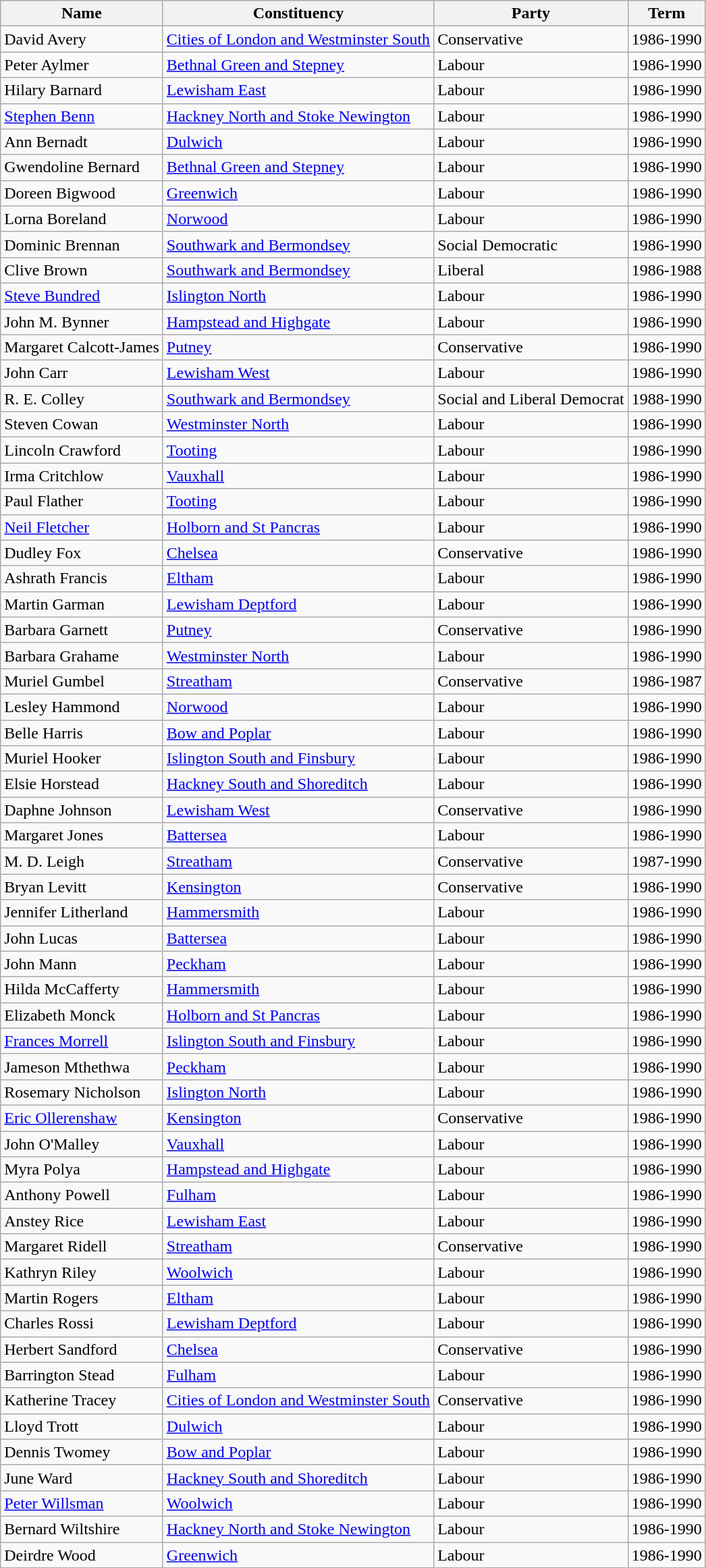<table class="wikitable sortable">
<tr>
<th>Name</th>
<th>Constituency</th>
<th>Party</th>
<th>Term</th>
</tr>
<tr>
<td>David Avery</td>
<td><a href='#'>Cities of London and Westminster South</a></td>
<td>Conservative</td>
<td>1986-1990</td>
</tr>
<tr>
<td>Peter Aylmer</td>
<td><a href='#'>Bethnal Green and Stepney</a></td>
<td>Labour</td>
<td>1986-1990</td>
</tr>
<tr>
<td>Hilary Barnard</td>
<td><a href='#'>Lewisham East</a></td>
<td>Labour</td>
<td>1986-1990</td>
</tr>
<tr>
<td><a href='#'>Stephen Benn</a></td>
<td><a href='#'>Hackney North and Stoke Newington</a></td>
<td>Labour</td>
<td>1986-1990</td>
</tr>
<tr>
<td>Ann Bernadt</td>
<td><a href='#'>Dulwich</a></td>
<td>Labour</td>
<td>1986-1990</td>
</tr>
<tr>
<td>Gwendoline Bernard</td>
<td><a href='#'>Bethnal Green and Stepney</a></td>
<td>Labour</td>
<td>1986-1990</td>
</tr>
<tr>
<td>Doreen Bigwood</td>
<td><a href='#'>Greenwich</a></td>
<td>Labour</td>
<td>1986-1990</td>
</tr>
<tr>
<td>Lorna Boreland</td>
<td><a href='#'>Norwood</a></td>
<td>Labour</td>
<td>1986-1990</td>
</tr>
<tr>
<td>Dominic Brennan</td>
<td><a href='#'>Southwark and Bermondsey</a></td>
<td>Social Democratic</td>
<td>1986-1990</td>
</tr>
<tr>
<td>Clive Brown</td>
<td><a href='#'>Southwark and Bermondsey</a></td>
<td>Liberal</td>
<td>1986-1988</td>
</tr>
<tr>
<td><a href='#'>Steve Bundred</a></td>
<td><a href='#'>Islington North</a></td>
<td>Labour</td>
<td>1986-1990</td>
</tr>
<tr>
<td>John M. Bynner</td>
<td><a href='#'>Hampstead and Highgate</a></td>
<td>Labour</td>
<td>1986-1990</td>
</tr>
<tr>
<td>Margaret Calcott-James</td>
<td><a href='#'>Putney</a></td>
<td>Conservative</td>
<td>1986-1990</td>
</tr>
<tr>
<td>John Carr</td>
<td><a href='#'>Lewisham West</a></td>
<td>Labour</td>
<td>1986-1990</td>
</tr>
<tr>
<td>R. E. Colley</td>
<td><a href='#'>Southwark and Bermondsey</a></td>
<td>Social and Liberal Democrat</td>
<td>1988-1990</td>
</tr>
<tr>
<td>Steven Cowan</td>
<td><a href='#'>Westminster North</a></td>
<td>Labour</td>
<td>1986-1990</td>
</tr>
<tr>
<td>Lincoln Crawford</td>
<td><a href='#'>Tooting</a></td>
<td>Labour</td>
<td>1986-1990</td>
</tr>
<tr>
<td>Irma Critchlow</td>
<td><a href='#'>Vauxhall</a></td>
<td>Labour</td>
<td>1986-1990</td>
</tr>
<tr>
<td>Paul Flather</td>
<td><a href='#'>Tooting</a></td>
<td>Labour</td>
<td>1986-1990</td>
</tr>
<tr>
<td><a href='#'>Neil Fletcher</a></td>
<td><a href='#'>Holborn and St Pancras</a></td>
<td>Labour</td>
<td>1986-1990</td>
</tr>
<tr>
<td>Dudley Fox</td>
<td><a href='#'>Chelsea</a></td>
<td>Conservative</td>
<td>1986-1990</td>
</tr>
<tr>
<td>Ashrath Francis</td>
<td><a href='#'>Eltham</a></td>
<td>Labour</td>
<td>1986-1990</td>
</tr>
<tr>
<td>Martin Garman</td>
<td><a href='#'>Lewisham Deptford</a></td>
<td>Labour</td>
<td>1986-1990</td>
</tr>
<tr>
<td>Barbara Garnett</td>
<td><a href='#'>Putney</a></td>
<td>Conservative</td>
<td>1986-1990</td>
</tr>
<tr>
<td>Barbara Grahame</td>
<td><a href='#'>Westminster North</a></td>
<td>Labour</td>
<td>1986-1990</td>
</tr>
<tr>
<td>Muriel Gumbel</td>
<td><a href='#'>Streatham</a></td>
<td>Conservative</td>
<td>1986-1987</td>
</tr>
<tr>
<td>Lesley Hammond</td>
<td><a href='#'>Norwood</a></td>
<td>Labour</td>
<td>1986-1990</td>
</tr>
<tr>
<td>Belle Harris</td>
<td><a href='#'>Bow and Poplar</a></td>
<td>Labour</td>
<td>1986-1990</td>
</tr>
<tr>
<td>Muriel Hooker</td>
<td><a href='#'>Islington South and Finsbury</a></td>
<td>Labour</td>
<td>1986-1990</td>
</tr>
<tr>
<td>Elsie Horstead</td>
<td><a href='#'>Hackney South and Shoreditch</a></td>
<td>Labour</td>
<td>1986-1990</td>
</tr>
<tr>
<td>Daphne Johnson</td>
<td><a href='#'>Lewisham West</a></td>
<td>Conservative</td>
<td>1986-1990</td>
</tr>
<tr>
<td>Margaret Jones</td>
<td><a href='#'>Battersea</a></td>
<td>Labour</td>
<td>1986-1990</td>
</tr>
<tr>
<td>M. D. Leigh</td>
<td><a href='#'>Streatham</a></td>
<td>Conservative</td>
<td>1987-1990</td>
</tr>
<tr>
<td>Bryan Levitt</td>
<td><a href='#'>Kensington</a></td>
<td>Conservative</td>
<td>1986-1990</td>
</tr>
<tr>
<td>Jennifer Litherland</td>
<td><a href='#'>Hammersmith</a></td>
<td>Labour</td>
<td>1986-1990</td>
</tr>
<tr>
<td>John Lucas</td>
<td><a href='#'>Battersea</a></td>
<td>Labour</td>
<td>1986-1990</td>
</tr>
<tr>
<td>John Mann</td>
<td><a href='#'>Peckham</a></td>
<td>Labour</td>
<td>1986-1990</td>
</tr>
<tr>
<td>Hilda McCafferty</td>
<td><a href='#'>Hammersmith</a></td>
<td>Labour</td>
<td>1986-1990</td>
</tr>
<tr>
<td>Elizabeth Monck</td>
<td><a href='#'>Holborn and St Pancras</a></td>
<td>Labour</td>
<td>1986-1990</td>
</tr>
<tr>
<td><a href='#'>Frances Morrell</a></td>
<td><a href='#'>Islington South and Finsbury</a></td>
<td>Labour</td>
<td>1986-1990</td>
</tr>
<tr>
<td>Jameson Mthethwa</td>
<td><a href='#'>Peckham</a></td>
<td>Labour</td>
<td>1986-1990</td>
</tr>
<tr>
<td>Rosemary Nicholson</td>
<td><a href='#'>Islington North</a></td>
<td>Labour</td>
<td>1986-1990</td>
</tr>
<tr>
<td><a href='#'>Eric Ollerenshaw</a></td>
<td><a href='#'>Kensington</a></td>
<td>Conservative</td>
<td>1986-1990</td>
</tr>
<tr>
<td>John O'Malley</td>
<td><a href='#'>Vauxhall</a></td>
<td>Labour</td>
<td>1986-1990</td>
</tr>
<tr>
<td>Myra Polya</td>
<td><a href='#'>Hampstead and Highgate</a></td>
<td>Labour</td>
<td>1986-1990</td>
</tr>
<tr>
<td>Anthony Powell</td>
<td><a href='#'>Fulham</a></td>
<td>Labour</td>
<td>1986-1990</td>
</tr>
<tr>
<td>Anstey Rice</td>
<td><a href='#'>Lewisham East</a></td>
<td>Labour</td>
<td>1986-1990</td>
</tr>
<tr>
<td>Margaret Ridell</td>
<td><a href='#'>Streatham</a></td>
<td>Conservative</td>
<td>1986-1990</td>
</tr>
<tr>
<td>Kathryn Riley</td>
<td><a href='#'>Woolwich</a></td>
<td>Labour</td>
<td>1986-1990</td>
</tr>
<tr>
<td>Martin Rogers</td>
<td><a href='#'>Eltham</a></td>
<td>Labour</td>
<td>1986-1990</td>
</tr>
<tr>
<td>Charles Rossi</td>
<td><a href='#'>Lewisham Deptford</a></td>
<td>Labour</td>
<td>1986-1990</td>
</tr>
<tr>
<td>Herbert Sandford</td>
<td><a href='#'>Chelsea</a></td>
<td>Conservative</td>
<td>1986-1990</td>
</tr>
<tr>
<td>Barrington Stead</td>
<td><a href='#'>Fulham</a></td>
<td>Labour</td>
<td>1986-1990</td>
</tr>
<tr>
<td>Katherine Tracey</td>
<td><a href='#'>Cities of London and Westminster South</a></td>
<td>Conservative</td>
<td>1986-1990</td>
</tr>
<tr>
<td>Lloyd Trott</td>
<td><a href='#'>Dulwich</a></td>
<td>Labour</td>
<td>1986-1990</td>
</tr>
<tr>
<td>Dennis Twomey</td>
<td><a href='#'>Bow and Poplar</a></td>
<td>Labour</td>
<td>1986-1990</td>
</tr>
<tr>
<td>June Ward</td>
<td><a href='#'>Hackney South and Shoreditch</a></td>
<td>Labour</td>
<td>1986-1990</td>
</tr>
<tr>
<td><a href='#'>Peter Willsman</a></td>
<td><a href='#'>Woolwich</a></td>
<td>Labour</td>
<td>1986-1990</td>
</tr>
<tr>
<td>Bernard Wiltshire</td>
<td><a href='#'>Hackney North and Stoke Newington</a></td>
<td>Labour</td>
<td>1986-1990</td>
</tr>
<tr>
<td>Deirdre Wood</td>
<td><a href='#'>Greenwich</a></td>
<td>Labour</td>
<td>1986-1990</td>
</tr>
</table>
